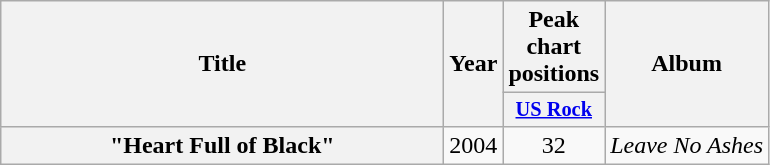<table class="wikitable plainrowheaders" style="text-align:center;">
<tr>
<th scope="col" rowspan="2" style="width:18em;">Title</th>
<th scope="col" rowspan="2">Year</th>
<th scope="col">Peak chart positions</th>
<th scope="col" rowspan="2">Album</th>
</tr>
<tr>
<th scope="col" style="width:2.5em;font-size:85%;"><a href='#'>US Rock</a><br></th>
</tr>
<tr>
<th scope="row">"Heart Full of Black"</th>
<td>2004</td>
<td>32</td>
<td><em>Leave No Ashes </em></td>
</tr>
</table>
